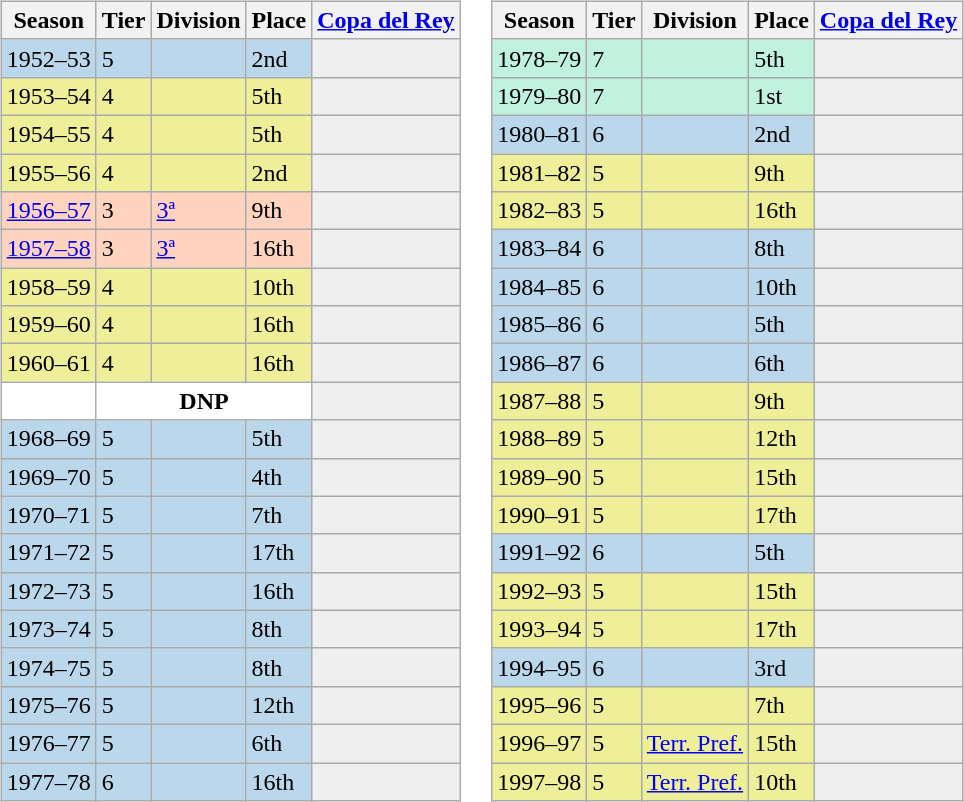<table>
<tr>
<td valign="top" width=0%><br><table class="wikitable">
<tr style="background:#f0f6fa;">
<th>Season</th>
<th>Tier</th>
<th>Division</th>
<th>Place</th>
<th><a href='#'>Copa del Rey</a></th>
</tr>
<tr>
<td style="background:#BBD7EC;">1952–53</td>
<td style="background:#BBD7EC;">5</td>
<td style="background:#BBD7EC;"></td>
<td style="background:#BBD7EC;">2nd</td>
<th style="background:#efefef;"></th>
</tr>
<tr>
<td style="background:#EFEF99;">1953–54</td>
<td style="background:#EFEF99;">4</td>
<td style="background:#EFEF99;"></td>
<td style="background:#EFEF99;">5th</td>
<th style="background:#efefef;"></th>
</tr>
<tr>
<td style="background:#EFEF99;">1954–55</td>
<td style="background:#EFEF99;">4</td>
<td style="background:#EFEF99;"></td>
<td style="background:#EFEF99;">5th</td>
<th style="background:#efefef;"></th>
</tr>
<tr>
<td style="background:#EFEF99;">1955–56</td>
<td style="background:#EFEF99;">4</td>
<td style="background:#EFEF99;"></td>
<td style="background:#EFEF99;">2nd</td>
<th style="background:#efefef;"></th>
</tr>
<tr>
<td style="background:#FFD3BD;"><a href='#'>1956–57</a></td>
<td style="background:#FFD3BD;">3</td>
<td style="background:#FFD3BD;"><a href='#'>3ª</a></td>
<td style="background:#FFD3BD;">9th</td>
<td style="background:#efefef;"></td>
</tr>
<tr>
<td style="background:#FFD3BD;"><a href='#'>1957–58</a></td>
<td style="background:#FFD3BD;">3</td>
<td style="background:#FFD3BD;"><a href='#'>3ª</a></td>
<td style="background:#FFD3BD;">16th</td>
<td style="background:#efefef;"></td>
</tr>
<tr>
<td style="background:#EFEF99;">1958–59</td>
<td style="background:#EFEF99;">4</td>
<td style="background:#EFEF99;"></td>
<td style="background:#EFEF99;">10th</td>
<th style="background:#efefef;"></th>
</tr>
<tr>
<td style="background:#EFEF99;">1959–60</td>
<td style="background:#EFEF99;">4</td>
<td style="background:#EFEF99;"></td>
<td style="background:#EFEF99;">16th</td>
<th style="background:#efefef;"></th>
</tr>
<tr>
<td style="background:#EFEF99;">1960–61</td>
<td style="background:#EFEF99;">4</td>
<td style="background:#EFEF99;"></td>
<td style="background:#EFEF99;">16th</td>
<th style="background:#efefef;"></th>
</tr>
<tr>
<td style="background:#FFFFFF;"></td>
<th style="background:#FFFFFF;" colspan="3">DNP</th>
<th style="background:#efefef;"></th>
</tr>
<tr>
<td style="background:#BBD7EC;">1968–69</td>
<td style="background:#BBD7EC;">5</td>
<td style="background:#BBD7EC;"></td>
<td style="background:#BBD7EC;">5th</td>
<th style="background:#efefef;"></th>
</tr>
<tr>
<td style="background:#BBD7EC;">1969–70</td>
<td style="background:#BBD7EC;">5</td>
<td style="background:#BBD7EC;"></td>
<td style="background:#BBD7EC;">4th</td>
<th style="background:#efefef;"></th>
</tr>
<tr>
<td style="background:#BBD7EC;">1970–71</td>
<td style="background:#BBD7EC;">5</td>
<td style="background:#BBD7EC;"></td>
<td style="background:#BBD7EC;">7th</td>
<th style="background:#efefef;"></th>
</tr>
<tr>
<td style="background:#BBD7EC;">1971–72</td>
<td style="background:#BBD7EC;">5</td>
<td style="background:#BBD7EC;"></td>
<td style="background:#BBD7EC;">17th</td>
<th style="background:#efefef;"></th>
</tr>
<tr>
<td style="background:#BBD7EC;">1972–73</td>
<td style="background:#BBD7EC;">5</td>
<td style="background:#BBD7EC;"></td>
<td style="background:#BBD7EC;">16th</td>
<th style="background:#efefef;"></th>
</tr>
<tr>
<td style="background:#BBD7EC;">1973–74</td>
<td style="background:#BBD7EC;">5</td>
<td style="background:#BBD7EC;"></td>
<td style="background:#BBD7EC;">8th</td>
<th style="background:#efefef;"></th>
</tr>
<tr>
<td style="background:#BBD7EC;">1974–75</td>
<td style="background:#BBD7EC;">5</td>
<td style="background:#BBD7EC;"></td>
<td style="background:#BBD7EC;">8th</td>
<th style="background:#efefef;"></th>
</tr>
<tr>
<td style="background:#BBD7EC;">1975–76</td>
<td style="background:#BBD7EC;">5</td>
<td style="background:#BBD7EC;"></td>
<td style="background:#BBD7EC;">12th</td>
<th style="background:#efefef;"></th>
</tr>
<tr>
<td style="background:#BBD7EC;">1976–77</td>
<td style="background:#BBD7EC;">5</td>
<td style="background:#BBD7EC;"></td>
<td style="background:#BBD7EC;">6th</td>
<th style="background:#efefef;"></th>
</tr>
<tr>
<td style="background:#BBD7EC;">1977–78</td>
<td style="background:#BBD7EC;">6</td>
<td style="background:#BBD7EC;"></td>
<td style="background:#BBD7EC;">16th</td>
<th style="background:#efefef;"></th>
</tr>
</table>
</td>
<td valign="top" width=0%><br><table class="wikitable">
<tr style="background:#f0f6fa;">
<th>Season</th>
<th>Tier</th>
<th>Division</th>
<th>Place</th>
<th><a href='#'>Copa del Rey</a></th>
</tr>
<tr>
<td style="background:#C0F2DF;">1978–79</td>
<td style="background:#C0F2DF;">7</td>
<td style="background:#C0F2DF;"></td>
<td style="background:#C0F2DF;">5th</td>
<th style="background:#efefef;"></th>
</tr>
<tr>
<td style="background:#C0F2DF;">1979–80</td>
<td style="background:#C0F2DF;">7</td>
<td style="background:#C0F2DF;"></td>
<td style="background:#C0F2DF;">1st</td>
<th style="background:#efefef;"></th>
</tr>
<tr>
<td style="background:#BBD7EC;">1980–81</td>
<td style="background:#BBD7EC;">6</td>
<td style="background:#BBD7EC;"></td>
<td style="background:#BBD7EC;">2nd</td>
<th style="background:#efefef;"></th>
</tr>
<tr>
<td style="background:#EFEF99;">1981–82</td>
<td style="background:#EFEF99;">5</td>
<td style="background:#EFEF99;"></td>
<td style="background:#EFEF99;">9th</td>
<th style="background:#efefef;"></th>
</tr>
<tr>
<td style="background:#EFEF99;">1982–83</td>
<td style="background:#EFEF99;">5</td>
<td style="background:#EFEF99;"></td>
<td style="background:#EFEF99;">16th</td>
<th style="background:#efefef;"></th>
</tr>
<tr>
<td style="background:#BBD7EC;">1983–84</td>
<td style="background:#BBD7EC;">6</td>
<td style="background:#BBD7EC;"></td>
<td style="background:#BBD7EC;">8th</td>
<th style="background:#efefef;"></th>
</tr>
<tr>
<td style="background:#BBD7EC;">1984–85</td>
<td style="background:#BBD7EC;">6</td>
<td style="background:#BBD7EC;"></td>
<td style="background:#BBD7EC;">10th</td>
<th style="background:#efefef;"></th>
</tr>
<tr>
<td style="background:#BBD7EC;">1985–86</td>
<td style="background:#BBD7EC;">6</td>
<td style="background:#BBD7EC;"></td>
<td style="background:#BBD7EC;">5th</td>
<th style="background:#efefef;"></th>
</tr>
<tr>
<td style="background:#BBD7EC;">1986–87</td>
<td style="background:#BBD7EC;">6</td>
<td style="background:#BBD7EC;"></td>
<td style="background:#BBD7EC;">6th</td>
<th style="background:#efefef;"></th>
</tr>
<tr>
<td style="background:#EFEF99;">1987–88</td>
<td style="background:#EFEF99;">5</td>
<td style="background:#EFEF99;"></td>
<td style="background:#EFEF99;">9th</td>
<th style="background:#efefef;"></th>
</tr>
<tr>
<td style="background:#EFEF99;">1988–89</td>
<td style="background:#EFEF99;">5</td>
<td style="background:#EFEF99;"></td>
<td style="background:#EFEF99;">12th</td>
<th style="background:#efefef;"></th>
</tr>
<tr>
<td style="background:#EFEF99;">1989–90</td>
<td style="background:#EFEF99;">5</td>
<td style="background:#EFEF99;"></td>
<td style="background:#EFEF99;">15th</td>
<th style="background:#efefef;"></th>
</tr>
<tr>
<td style="background:#EFEF99;">1990–91</td>
<td style="background:#EFEF99;">5</td>
<td style="background:#EFEF99;"></td>
<td style="background:#EFEF99;">17th</td>
<th style="background:#efefef;"></th>
</tr>
<tr>
<td style="background:#BBD7EC;">1991–92</td>
<td style="background:#BBD7EC;">6</td>
<td style="background:#BBD7EC;"></td>
<td style="background:#BBD7EC;">5th</td>
<th style="background:#efefef;"></th>
</tr>
<tr>
<td style="background:#EFEF99;">1992–93</td>
<td style="background:#EFEF99;">5</td>
<td style="background:#EFEF99;"></td>
<td style="background:#EFEF99;">15th</td>
<th style="background:#efefef;"></th>
</tr>
<tr>
<td style="background:#EFEF99;">1993–94</td>
<td style="background:#EFEF99;">5</td>
<td style="background:#EFEF99;"></td>
<td style="background:#EFEF99;">17th</td>
<th style="background:#efefef;"></th>
</tr>
<tr>
<td style="background:#BBD7EC;">1994–95</td>
<td style="background:#BBD7EC;">6</td>
<td style="background:#BBD7EC;"></td>
<td style="background:#BBD7EC;">3rd</td>
<th style="background:#efefef;"></th>
</tr>
<tr>
<td style="background:#EFEF99;">1995–96</td>
<td style="background:#EFEF99;">5</td>
<td style="background:#EFEF99;"></td>
<td style="background:#EFEF99;">7th</td>
<th style="background:#efefef;"></th>
</tr>
<tr>
<td style="background:#EFEF99;">1996–97</td>
<td style="background:#EFEF99;">5</td>
<td style="background:#EFEF99;"><a href='#'>Terr. Pref.</a></td>
<td style="background:#EFEF99;">15th</td>
<th style="background:#efefef;"></th>
</tr>
<tr>
<td style="background:#EFEF99;">1997–98</td>
<td style="background:#EFEF99;">5</td>
<td style="background:#EFEF99;"><a href='#'>Terr. Pref.</a></td>
<td style="background:#EFEF99;">10th</td>
<th style="background:#efefef;"></th>
</tr>
</table>
</td>
</tr>
</table>
